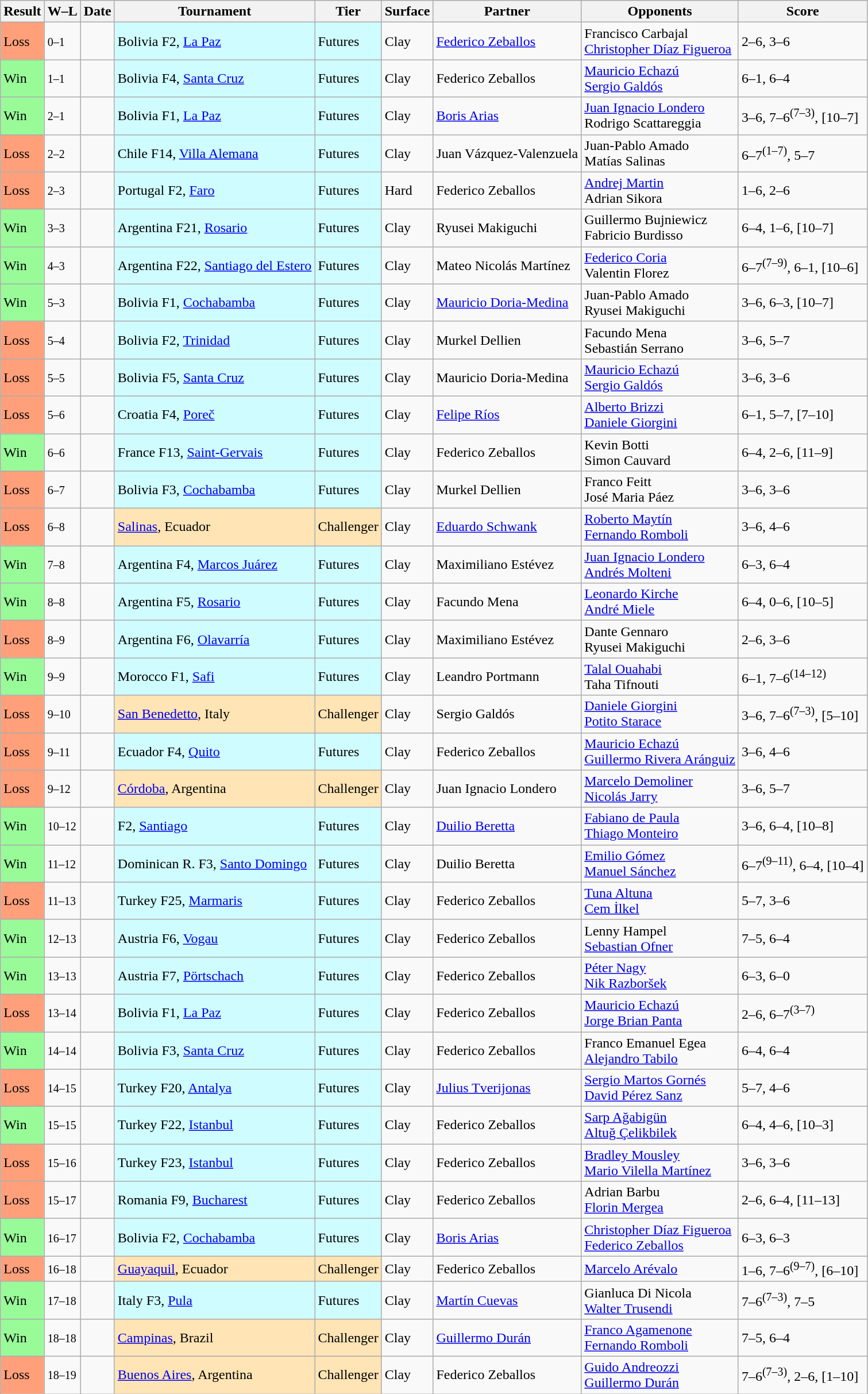<table class="sortable wikitable nowrap">
<tr>
<th>Result</th>
<th class="unsortable">W–L</th>
<th>Date</th>
<th>Tournament</th>
<th>Tier</th>
<th>Surface</th>
<th>Partner</th>
<th>Opponents</th>
<th class="unsortable">Score</th>
</tr>
<tr>
<td bgcolor=FFA07A>Loss</td>
<td><small>0–1</small></td>
<td></td>
<td style="background:#cffcff;">Bolivia F2, <a href='#'>La Paz</a></td>
<td style="background:#cffcff;">Futures</td>
<td>Clay</td>
<td> <a href='#'>Federico Zeballos</a></td>
<td> Francisco Carbajal<br> <a href='#'>Christopher Díaz Figueroa</a></td>
<td>2–6, 3–6</td>
</tr>
<tr>
<td bgcolor=98fb98>Win</td>
<td><small>1–1</small></td>
<td></td>
<td style="background:#cffcff;">Bolivia F4, <a href='#'>Santa Cruz</a></td>
<td style="background:#cffcff;">Futures</td>
<td>Clay</td>
<td> Federico Zeballos</td>
<td> <a href='#'>Mauricio Echazú</a><br> <a href='#'>Sergio Galdós</a></td>
<td>6–1, 6–4</td>
</tr>
<tr>
<td bgcolor=98fb98>Win</td>
<td><small>2–1</small></td>
<td></td>
<td style="background:#cffcff;">Bolivia F1, <a href='#'>La Paz</a></td>
<td style="background:#cffcff;">Futures</td>
<td>Clay</td>
<td> <a href='#'>Boris Arias</a></td>
<td> <a href='#'>Juan Ignacio Londero</a><br> Rodrigo Scattareggia</td>
<td>3–6, 7–6<sup>(7–3)</sup>, [10–7]</td>
</tr>
<tr>
<td bgcolor=FFA07A>Loss</td>
<td><small>2–2</small></td>
<td></td>
<td style="background:#cffcff;">Chile F14, <a href='#'>Villa Alemana</a></td>
<td style="background:#cffcff;">Futures</td>
<td>Clay</td>
<td> Juan Vázquez-Valenzuela</td>
<td> Juan-Pablo Amado<br> Matías Salinas</td>
<td>6–7<sup>(1–7)</sup>, 5–7</td>
</tr>
<tr>
<td bgcolor=FFA07A>Loss</td>
<td><small>2–3</small></td>
<td></td>
<td style="background:#cffcff;">Portugal F2, <a href='#'>Faro</a></td>
<td style="background:#cffcff;">Futures</td>
<td>Hard</td>
<td> Federico Zeballos</td>
<td> <a href='#'>Andrej Martin</a><br> Adrian Sikora</td>
<td>1–6, 2–6</td>
</tr>
<tr>
<td bgcolor=98fb98>Win</td>
<td><small>3–3</small></td>
<td></td>
<td style="background:#cffcff;">Argentina F21, <a href='#'>Rosario</a></td>
<td style="background:#cffcff;">Futures</td>
<td>Clay</td>
<td> Ryusei Makiguchi</td>
<td> Guillermo Bujniewicz<br> Fabricio Burdisso</td>
<td>6–4, 1–6, [10–7]</td>
</tr>
<tr>
<td bgcolor=98fb98>Win</td>
<td><small>4–3</small></td>
<td></td>
<td style="background:#cffcff;">Argentina F22, <a href='#'>Santiago del Estero</a></td>
<td style="background:#cffcff;">Futures</td>
<td>Clay</td>
<td> Mateo Nicolás Martínez</td>
<td> <a href='#'>Federico Coria</a><br> Valentin Florez</td>
<td>6–7<sup>(7–9)</sup>, 6–1, [10–6]</td>
</tr>
<tr>
<td bgcolor=98fb98>Win</td>
<td><small>5–3</small></td>
<td></td>
<td style="background:#cffcff;">Bolivia F1, <a href='#'>Cochabamba</a></td>
<td style="background:#cffcff;">Futures</td>
<td>Clay</td>
<td> <a href='#'>Mauricio Doria-Medina</a></td>
<td> Juan-Pablo Amado<br> Ryusei Makiguchi</td>
<td>3–6, 6–3, [10–7]</td>
</tr>
<tr>
<td bgcolor=FFA07A>Loss</td>
<td><small>5–4</small></td>
<td></td>
<td style="background:#cffcff;">Bolivia F2, <a href='#'>Trinidad</a></td>
<td style="background:#cffcff;">Futures</td>
<td>Clay</td>
<td> Murkel Dellien</td>
<td> Facundo Mena<br> Sebastián Serrano</td>
<td>3–6, 5–7</td>
</tr>
<tr>
<td bgcolor=FFA07A>Loss</td>
<td><small>5–5</small></td>
<td></td>
<td style="background:#cffcff;">Bolivia F5, <a href='#'>Santa Cruz</a></td>
<td style="background:#cffcff;">Futures</td>
<td>Clay</td>
<td> Mauricio Doria-Medina</td>
<td> <a href='#'>Mauricio Echazú</a><br> <a href='#'>Sergio Galdós</a></td>
<td>3–6, 3–6</td>
</tr>
<tr>
<td bgcolor=FFA07A>Loss</td>
<td><small>5–6</small></td>
<td></td>
<td style="background:#cffcff;">Croatia F4, <a href='#'>Poreč</a></td>
<td style="background:#cffcff;">Futures</td>
<td>Clay</td>
<td> <a href='#'>Felipe Ríos</a></td>
<td> <a href='#'>Alberto Brizzi</a><br> <a href='#'>Daniele Giorgini</a></td>
<td>6–1, 5–7, [7–10]</td>
</tr>
<tr>
<td bgcolor=98fb98>Win</td>
<td><small>6–6</small></td>
<td></td>
<td style="background:#cffcff;">France F13, <a href='#'>Saint-Gervais</a></td>
<td style="background:#cffcff;">Futures</td>
<td>Clay</td>
<td> Federico Zeballos</td>
<td> Kevin Botti<br> Simon Cauvard</td>
<td>6–4, 2–6, [11–9]</td>
</tr>
<tr>
<td bgcolor=FFA07A>Loss</td>
<td><small>6–7</small></td>
<td></td>
<td style="background:#cffcff;">Bolivia F3, <a href='#'>Cochabamba</a></td>
<td style="background:#cffcff;">Futures</td>
<td>Clay</td>
<td> Murkel Dellien</td>
<td> Franco Feitt<br> José Maria Páez</td>
<td>3–6, 3–6</td>
</tr>
<tr>
<td bgcolor=FFA07A>Loss</td>
<td><small>6–8</small></td>
<td><a href='#'></a></td>
<td style="background:moccasin;"><a href='#'>Salinas</a>, Ecuador</td>
<td style="background:moccasin;">Challenger</td>
<td>Clay</td>
<td> <a href='#'>Eduardo Schwank</a></td>
<td> <a href='#'>Roberto Maytín</a><br> <a href='#'>Fernando Romboli</a></td>
<td>3–6, 4–6</td>
</tr>
<tr>
<td bgcolor=98fb98>Win</td>
<td><small>7–8</small></td>
<td></td>
<td style="background:#cffcff;">Argentina F4, <a href='#'>Marcos Juárez</a></td>
<td style="background:#cffcff;">Futures</td>
<td>Clay</td>
<td> Maximiliano Estévez</td>
<td> <a href='#'>Juan Ignacio Londero</a><br> <a href='#'>Andrés Molteni</a></td>
<td>6–3, 6–4</td>
</tr>
<tr>
<td bgcolor=98fb98>Win</td>
<td><small>8–8</small></td>
<td></td>
<td style="background:#cffcff;">Argentina F5, <a href='#'>Rosario</a></td>
<td style="background:#cffcff;">Futures</td>
<td>Clay</td>
<td> Facundo Mena</td>
<td> <a href='#'>Leonardo Kirche</a><br> <a href='#'>André Miele</a></td>
<td>6–4, 0–6, [10–5]</td>
</tr>
<tr>
<td bgcolor=FFA07A>Loss</td>
<td><small>8–9</small></td>
<td></td>
<td style="background:#cffcff;">Argentina F6, <a href='#'>Olavarría</a></td>
<td style="background:#cffcff;">Futures</td>
<td>Clay</td>
<td> Maximiliano Estévez</td>
<td> Dante Gennaro<br> Ryusei Makiguchi</td>
<td>2–6, 3–6</td>
</tr>
<tr>
<td bgcolor=98fb98>Win</td>
<td><small>9–9</small></td>
<td></td>
<td style="background:#cffcff;">Morocco F1, <a href='#'>Safi</a></td>
<td style="background:#cffcff;">Futures</td>
<td>Clay</td>
<td> Leandro Portmann</td>
<td> <a href='#'>Talal Ouahabi</a><br> Taha Tifnouti</td>
<td>6–1, 7–6<sup>(14–12)</sup></td>
</tr>
<tr>
<td bgcolor=FFA07A>Loss</td>
<td><small>9–10</small></td>
<td><a href='#'></a></td>
<td style="background:moccasin;"><a href='#'>San Benedetto</a>, Italy</td>
<td style="background:moccasin;">Challenger</td>
<td>Clay</td>
<td> Sergio Galdós</td>
<td> <a href='#'>Daniele Giorgini</a><br> <a href='#'>Potito Starace</a></td>
<td>3–6, 7–6<sup>(7–3)</sup>, [5–10]</td>
</tr>
<tr>
<td bgcolor=FFA07A>Loss</td>
<td><small>9–11</small></td>
<td></td>
<td style="background:#cffcff;">Ecuador F4, <a href='#'>Quito</a></td>
<td style="background:#cffcff;">Futures</td>
<td>Clay</td>
<td> Federico Zeballos</td>
<td> <a href='#'>Mauricio Echazú</a><br> <a href='#'>Guillermo Rivera Aránguiz</a></td>
<td>3–6, 4–6</td>
</tr>
<tr>
<td bgcolor=FFA07A>Loss</td>
<td><small>9–12</small></td>
<td><a href='#'></a></td>
<td style="background:moccasin;"><a href='#'>Córdoba</a>, Argentina</td>
<td style="background:moccasin;">Challenger</td>
<td>Clay</td>
<td> Juan Ignacio Londero</td>
<td> <a href='#'>Marcelo Demoliner</a><br> <a href='#'>Nicolás Jarry</a></td>
<td>3–6, 5–7</td>
</tr>
<tr>
<td bgcolor=98fb98>Win</td>
<td><small>10–12</small></td>
<td></td>
<td style="background:#cffcff;"> F2, <a href='#'>Santiago</a></td>
<td style="background:#cffcff;">Futures</td>
<td>Clay</td>
<td> <a href='#'>Duilio Beretta</a></td>
<td> <a href='#'>Fabiano de Paula</a><br> <a href='#'>Thiago Monteiro</a></td>
<td>3–6, 6–4, [10–8]</td>
</tr>
<tr>
<td bgcolor=98fb98>Win</td>
<td><small>11–12</small></td>
<td></td>
<td style="background:#cffcff;">Dominican R. F3, <a href='#'>Santo Domingo</a></td>
<td style="background:#cffcff;">Futures</td>
<td>Clay</td>
<td> Duilio Beretta</td>
<td> <a href='#'>Emilio Gómez</a><br> <a href='#'>Manuel Sánchez</a></td>
<td>6–7<sup>(9–11)</sup>, 6–4, [10–4]</td>
</tr>
<tr>
<td bgcolor=FFA07A>Loss</td>
<td><small>11–13</small></td>
<td></td>
<td style="background:#cffcff;">Turkey F25, <a href='#'>Marmaris</a></td>
<td style="background:#cffcff;">Futures</td>
<td>Clay</td>
<td> Federico Zeballos</td>
<td> <a href='#'>Tuna Altuna</a><br> <a href='#'>Cem İlkel</a></td>
<td>5–7, 3–6</td>
</tr>
<tr>
<td bgcolor=98fb98>Win</td>
<td><small>12–13</small></td>
<td></td>
<td style="background:#cffcff;">Austria F6, <a href='#'>Vogau</a></td>
<td style="background:#cffcff;">Futures</td>
<td>Clay</td>
<td> Federico Zeballos</td>
<td> Lenny Hampel<br> <a href='#'>Sebastian Ofner</a></td>
<td>7–5, 6–4</td>
</tr>
<tr>
<td bgcolor=98fb98>Win</td>
<td><small>13–13</small></td>
<td></td>
<td style="background:#cffcff;">Austria F7, <a href='#'>Pörtschach</a></td>
<td style="background:#cffcff;">Futures</td>
<td>Clay</td>
<td> Federico Zeballos</td>
<td> <a href='#'>Péter Nagy</a><br> <a href='#'>Nik Razboršek</a></td>
<td>6–3, 6–0</td>
</tr>
<tr>
<td bgcolor=FFA07A>Loss</td>
<td><small>13–14</small></td>
<td></td>
<td style="background:#cffcff;">Bolivia F1, <a href='#'>La Paz</a></td>
<td style="background:#cffcff;">Futures</td>
<td>Clay</td>
<td> Federico Zeballos</td>
<td> <a href='#'>Mauricio Echazú</a><br> <a href='#'>Jorge Brian Panta</a></td>
<td>2–6, 6–7<sup>(3–7)</sup></td>
</tr>
<tr>
<td bgcolor=98fb98>Win</td>
<td><small>14–14</small></td>
<td></td>
<td style="background:#cffcff;">Bolivia F3, <a href='#'>Santa Cruz</a></td>
<td style="background:#cffcff;">Futures</td>
<td>Clay</td>
<td> Federico Zeballos</td>
<td> Franco Emanuel Egea<br> <a href='#'>Alejandro Tabilo</a></td>
<td>6–4, 6–4</td>
</tr>
<tr>
<td bgcolor=FFA07A>Loss</td>
<td><small>14–15</small></td>
<td></td>
<td style="background:#cffcff;">Turkey F20, <a href='#'>Antalya</a></td>
<td style="background:#cffcff;">Futures</td>
<td>Clay</td>
<td> <a href='#'>Julius Tverijonas</a></td>
<td> <a href='#'>Sergio Martos Gornés</a><br> <a href='#'>David Pérez Sanz</a></td>
<td>5–7, 4–6</td>
</tr>
<tr>
<td bgcolor=98fb98>Win</td>
<td><small>15–15</small></td>
<td></td>
<td style="background:#cffcff;">Turkey F22, <a href='#'>Istanbul</a></td>
<td style="background:#cffcff;">Futures</td>
<td>Clay</td>
<td> Federico Zeballos</td>
<td> <a href='#'>Sarp Ağabigün</a><br> <a href='#'>Altuğ Çelikbilek</a></td>
<td>6–4, 4–6, [10–3]</td>
</tr>
<tr>
<td bgcolor=FFA07A>Loss</td>
<td><small>15–16</small></td>
<td></td>
<td style="background:#cffcff;">Turkey F23, <a href='#'>Istanbul</a></td>
<td style="background:#cffcff;">Futures</td>
<td>Clay</td>
<td> Federico Zeballos</td>
<td> <a href='#'>Bradley Mousley</a><br> <a href='#'>Mario Vilella Martínez</a></td>
<td>3–6, 3–6</td>
</tr>
<tr>
<td bgcolor=FFA07A>Loss</td>
<td><small>15–17</small></td>
<td></td>
<td style="background:#cffcff;">Romania F9, <a href='#'>Bucharest</a></td>
<td style="background:#cffcff;">Futures</td>
<td>Clay</td>
<td> Federico Zeballos</td>
<td> Adrian Barbu<br> <a href='#'>Florin Mergea</a></td>
<td>2–6, 6–4, [11–13]</td>
</tr>
<tr>
<td bgcolor=98fb98>Win</td>
<td><small>16–17</small></td>
<td></td>
<td style="background:#cffcff;">Bolivia F2, <a href='#'>Cochabamba</a></td>
<td style="background:#cffcff;">Futures</td>
<td>Clay</td>
<td> <a href='#'>Boris Arias</a></td>
<td> <a href='#'>Christopher Díaz Figueroa</a><br> <a href='#'>Federico Zeballos</a></td>
<td>6–3, 6–3</td>
</tr>
<tr>
<td bgcolor=FFA07A>Loss</td>
<td><small>16–18</small></td>
<td><a href='#'></a></td>
<td style="background:moccasin;"><a href='#'>Guayaquil</a>, Ecuador</td>
<td style="background:moccasin;">Challenger</td>
<td>Clay</td>
<td> Federico Zeballos</td>
<td> <a href='#'>Marcelo Arévalo</a><br> <a href='#'></a></td>
<td>1–6, 7–6<sup>(9–7)</sup>, [6–10]</td>
</tr>
<tr>
<td bgcolor=98fb98>Win</td>
<td><small>17–18</small></td>
<td></td>
<td style="background:#cffcff;">Italy F3, <a href='#'>Pula</a></td>
<td style="background:#cffcff;">Futures</td>
<td>Clay</td>
<td> <a href='#'>Martín Cuevas</a></td>
<td> Gianluca Di Nicola<br> <a href='#'>Walter Trusendi</a></td>
<td>7–6<sup>(7–3)</sup>, 7–5</td>
</tr>
<tr>
<td bgcolor=98fb98>Win</td>
<td><small>18–18</small></td>
<td><a href='#'></a></td>
<td style="background:moccasin;"><a href='#'>Campinas</a>, Brazil</td>
<td style="background:moccasin;">Challenger</td>
<td>Clay</td>
<td> <a href='#'>Guillermo Durán</a></td>
<td> <a href='#'>Franco Agamenone</a><br> <a href='#'>Fernando Romboli</a></td>
<td>7–5, 6–4</td>
</tr>
<tr>
<td bgcolor=FFA07A>Loss</td>
<td><small>18–19</small></td>
<td><a href='#'></a></td>
<td style="background:moccasin;"><a href='#'>Buenos Aires</a>, Argentina</td>
<td style="background:moccasin;">Challenger</td>
<td>Clay</td>
<td> Federico Zeballos</td>
<td> <a href='#'>Guido Andreozzi</a><br> <a href='#'>Guillermo Durán</a></td>
<td>7–6<sup>(7–3)</sup>, 2–6, [1–10]</td>
</tr>
</table>
